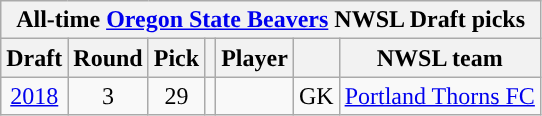<table class="wikitable sortable" style="text-align: center;">
<tr>
<th colspan="7" style="background:#">All-time <a href='#'><span>Oregon State Beavers</span></a> NWSL Draft picks</th>
</tr>
<tr>
<th scope="col">Draft</th>
<th scope="col">Round</th>
<th scope="col">Pick</th>
<th scope="col"></th>
<th scope="col">Player</th>
<th scope="col"></th>
<th scope="col">NWSL team</th>
</tr>
<tr>
<td><a href='#'>2018</a></td>
<td>3</td>
<td>29</td>
<td></td>
<td></td>
<td>GK</td>
<td><a href='#'>Portland Thorns FC</a></td>
</tr>
</table>
